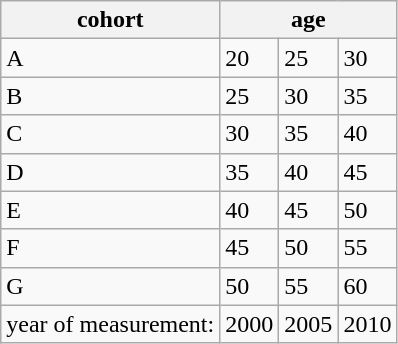<table class="wikitable">
<tr>
<th>cohort</th>
<th colspan="3">age</th>
</tr>
<tr>
<td>A</td>
<td>20</td>
<td>25</td>
<td>30</td>
</tr>
<tr>
<td>B</td>
<td>25</td>
<td>30</td>
<td>35</td>
</tr>
<tr>
<td>C</td>
<td>30</td>
<td>35</td>
<td>40</td>
</tr>
<tr>
<td>D</td>
<td>35</td>
<td>40</td>
<td>45</td>
</tr>
<tr>
<td>E</td>
<td>40</td>
<td>45</td>
<td>50</td>
</tr>
<tr>
<td>F</td>
<td>45</td>
<td>50</td>
<td>55</td>
</tr>
<tr>
<td>G</td>
<td>50</td>
<td>55</td>
<td>60</td>
</tr>
<tr>
<td>year of measurement:</td>
<td>2000</td>
<td>2005</td>
<td>2010</td>
</tr>
</table>
